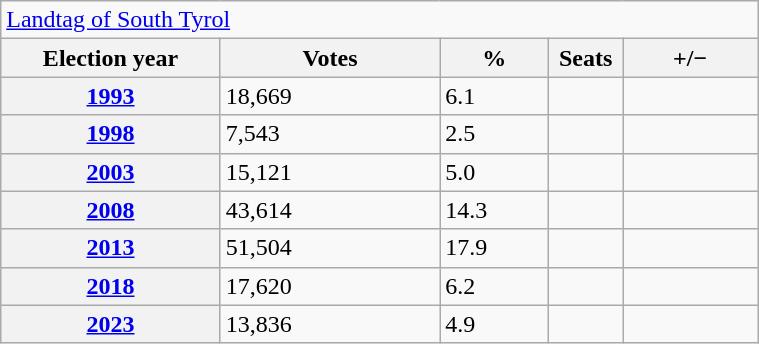<table class=wikitable style="width:40%; border:1px #AAAAFF solid">
<tr>
<td colspan=6><a href='#'>Landtag of South Tyrol</a></td>
</tr>
<tr>
<th width=13%>Election year</th>
<th width=13%>Votes</th>
<th width=6%>%</th>
<th width=1%>Seats</th>
<th width=8%>+/−</th>
</tr>
<tr>
<th><a href='#'>1993</a></th>
<td>18,669</td>
<td>6.1</td>
<td></td>
<td></td>
</tr>
<tr>
<th><a href='#'>1998</a></th>
<td>7,543</td>
<td>2.5</td>
<td></td>
<td></td>
</tr>
<tr>
<th><a href='#'>2003</a></th>
<td>15,121</td>
<td>5.0</td>
<td></td>
<td></td>
</tr>
<tr>
<th><a href='#'>2008</a></th>
<td>43,614</td>
<td>14.3</td>
<td></td>
<td></td>
</tr>
<tr>
<th><a href='#'>2013</a></th>
<td>51,504</td>
<td>17.9</td>
<td></td>
<td></td>
</tr>
<tr>
<th><a href='#'>2018</a></th>
<td>17,620</td>
<td>6.2</td>
<td></td>
<td></td>
</tr>
<tr>
<th><a href='#'>2023</a></th>
<td>13,836</td>
<td>4.9</td>
<td></td>
<td></td>
</tr>
</table>
